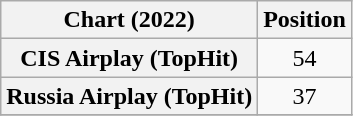<table class="wikitable sortable plainrowheaders" style="text-align:center;">
<tr>
<th scope="col">Chart (2022)</th>
<th scope="col">Position</th>
</tr>
<tr>
<th scope="row">CIS Airplay (TopHit)</th>
<td>54</td>
</tr>
<tr>
<th scope="row">Russia Airplay (TopHit)</th>
<td>37</td>
</tr>
<tr>
</tr>
</table>
